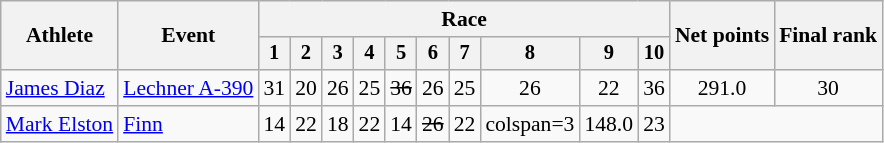<table class="wikitable" style="font-size:90%">
<tr>
<th rowspan="2">Athlete</th>
<th rowspan="2">Event</th>
<th colspan=10>Race</th>
<th rowspan=2>Net points</th>
<th rowspan=2>Final rank</th>
</tr>
<tr style="font-size:95%">
<th>1</th>
<th>2</th>
<th>3</th>
<th>4</th>
<th>5</th>
<th>6</th>
<th>7</th>
<th>8</th>
<th>9</th>
<th>10</th>
</tr>
<tr align=center>
<td align=left><a href='#'>James Diaz</a></td>
<td align=left><a href='#'>Lechner A-390</a></td>
<td>31</td>
<td>20</td>
<td>26</td>
<td>25</td>
<td><s>36</s></td>
<td>26</td>
<td>25</td>
<td>26</td>
<td>22</td>
<td>36</td>
<td>291.0</td>
<td>30</td>
</tr>
<tr align=center>
<td align=left><a href='#'>Mark Elston</a></td>
<td align=left><a href='#'>Finn</a></td>
<td>14</td>
<td>22</td>
<td>18</td>
<td>22</td>
<td>14</td>
<td><s>26</s></td>
<td>22</td>
<td>colspan=3 </td>
<td>148.0</td>
<td>23</td>
</tr>
</table>
